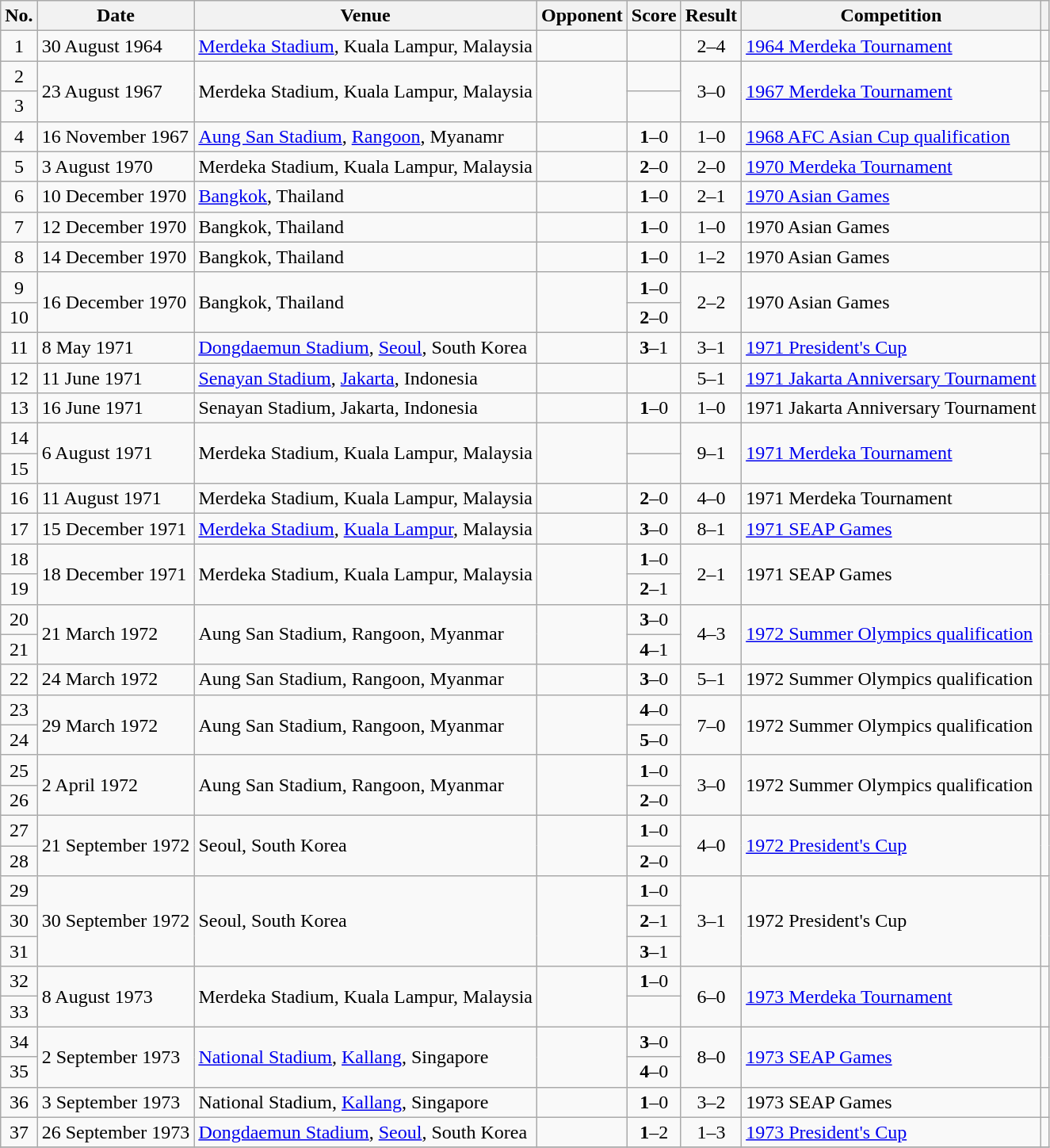<table class="wikitable plainrowheaders sortable">
<tr>
<th scope="col">No.</th>
<th scope="col">Date</th>
<th scope="col">Venue</th>
<th scope="col">Opponent</th>
<th scope="col">Score</th>
<th scope="col">Result</th>
<th scope="col">Competition</th>
<th scope="col" class="unsortable"></th>
</tr>
<tr>
<td align="center">1</td>
<td>30 August 1964</td>
<td><a href='#'>Merdeka Stadium</a>, Kuala Lampur, Malaysia</td>
<td></td>
<td></td>
<td align="center">2–4</td>
<td><a href='#'>1964 Merdeka Tournament</a></td>
<td></td>
</tr>
<tr>
<td align="center">2</td>
<td rowspan="2">23 August 1967</td>
<td rowspan="2">Merdeka Stadium, Kuala Lampur, Malaysia</td>
<td rowspan="2"></td>
<td></td>
<td align="center" rowspan="2">3–0</td>
<td rowspan="2"><a href='#'>1967 Merdeka Tournament</a></td>
<td></td>
</tr>
<tr>
<td align="center">3</td>
<td></td>
<td></td>
</tr>
<tr>
<td align="center">4</td>
<td>16 November 1967</td>
<td><a href='#'>Aung San Stadium</a>, <a href='#'>Rangoon</a>, Myanamr</td>
<td></td>
<td align="center"><strong>1</strong>–0</td>
<td align="center">1–0</td>
<td><a href='#'>1968 AFC Asian Cup qualification</a></td>
<td></td>
</tr>
<tr>
<td align="center">5</td>
<td>3 August 1970</td>
<td>Merdeka Stadium, Kuala Lampur, Malaysia</td>
<td></td>
<td align="center"><strong>2</strong>–0</td>
<td align="center">2–0</td>
<td><a href='#'>1970 Merdeka Tournament</a></td>
<td></td>
</tr>
<tr>
<td align="center">6</td>
<td>10 December 1970</td>
<td><a href='#'>Bangkok</a>, Thailand</td>
<td></td>
<td align="center"><strong>1</strong>–0</td>
<td align="center">2–1</td>
<td><a href='#'>1970 Asian Games</a></td>
<td></td>
</tr>
<tr>
<td align="center">7</td>
<td>12 December 1970</td>
<td>Bangkok, Thailand</td>
<td></td>
<td align="center"><strong>1</strong>–0</td>
<td align="center">1–0</td>
<td>1970 Asian Games</td>
<td></td>
</tr>
<tr>
<td align="center">8</td>
<td>14 December 1970</td>
<td>Bangkok, Thailand</td>
<td></td>
<td align="center"><strong>1</strong>–0</td>
<td align="center">1–2</td>
<td>1970 Asian Games</td>
<td></td>
</tr>
<tr>
<td align="center">9</td>
<td rowspan="2">16 December 1970</td>
<td rowspan="2">Bangkok, Thailand</td>
<td rowspan="2"></td>
<td align="center"><strong>1</strong>–0</td>
<td rowspan="2;" align="center">2–2</td>
<td rowspan="2">1970 Asian Games</td>
<td rowspan="2"></td>
</tr>
<tr>
<td align="center">10</td>
<td align="center"><strong>2</strong>–0</td>
</tr>
<tr>
<td align="center">11</td>
<td>8 May 1971</td>
<td><a href='#'>Dongdaemun Stadium</a>, <a href='#'>Seoul</a>, South Korea</td>
<td></td>
<td align="center"><strong>3</strong>–1</td>
<td align="center">3–1</td>
<td><a href='#'>1971 President's Cup</a></td>
<td></td>
</tr>
<tr>
<td align="center">12</td>
<td>11 June 1971</td>
<td><a href='#'>Senayan Stadium</a>, <a href='#'>Jakarta</a>, Indonesia</td>
<td></td>
<td></td>
<td align="center">5–1</td>
<td><a href='#'>1971 Jakarta Anniversary Tournament</a></td>
<td></td>
</tr>
<tr>
<td align="center">13</td>
<td>16 June 1971</td>
<td>Senayan Stadium, Jakarta, Indonesia</td>
<td></td>
<td align="center"><strong>1</strong>–0</td>
<td align="center">1–0</td>
<td>1971 Jakarta Anniversary Tournament</td>
<td></td>
</tr>
<tr>
<td align="center">14</td>
<td rowspan="2">6 August 1971</td>
<td rowspan="2">Merdeka Stadium, Kuala Lampur, Malaysia</td>
<td rowspan="2"></td>
<td></td>
<td align="center" rowspan="2">9–1</td>
<td rowspan="2"><a href='#'>1971 Merdeka Tournament</a></td>
<td></td>
</tr>
<tr>
<td align="center">15</td>
<td></td>
<td></td>
</tr>
<tr>
<td align="center">16</td>
<td>11 August 1971</td>
<td>Merdeka Stadium, Kuala Lampur, Malaysia</td>
<td></td>
<td align="center"><strong>2</strong>–0</td>
<td align="center">4–0</td>
<td>1971 Merdeka Tournament</td>
<td></td>
</tr>
<tr>
<td align="center">17</td>
<td>15 December 1971</td>
<td><a href='#'>Merdeka Stadium</a>, <a href='#'>Kuala Lampur</a>, Malaysia</td>
<td></td>
<td align="center"><strong>3</strong>–0</td>
<td align="center">8–1</td>
<td><a href='#'>1971 SEAP Games</a></td>
<td></td>
</tr>
<tr>
<td align="center">18</td>
<td rowspan="2">18 December 1971</td>
<td rowspan="2">Merdeka Stadium, Kuala Lampur, Malaysia</td>
<td rowspan="2"></td>
<td align="center"><strong>1</strong>–0</td>
<td rowspan="2;" align="center">2–1</td>
<td rowspan="2">1971 SEAP Games</td>
<td rowspan="2"></td>
</tr>
<tr>
<td align="center">19</td>
<td align="center"><strong>2</strong>–1</td>
</tr>
<tr>
<td align="center">20</td>
<td rowspan="2">21 March 1972</td>
<td rowspan="2">Aung San Stadium, Rangoon, Myanmar</td>
<td rowspan="2"></td>
<td align="center"><strong>3</strong>–0</td>
<td rowspan="2;" align="center">4–3</td>
<td rowspan="2"><a href='#'>1972 Summer Olympics qualification</a></td>
<td rowspan="2"></td>
</tr>
<tr>
<td align="center">21</td>
<td align="center"><strong>4</strong>–1</td>
</tr>
<tr>
<td align="center">22</td>
<td>24 March 1972</td>
<td>Aung San Stadium, Rangoon, Myanmar</td>
<td></td>
<td align="center"><strong>3</strong>–0</td>
<td align="center">5–1</td>
<td>1972 Summer Olympics qualification</td>
<td></td>
</tr>
<tr>
<td align="center">23</td>
<td rowspan="2">29 March 1972</td>
<td rowspan="2">Aung San Stadium, Rangoon, Myanmar</td>
<td rowspan="2"></td>
<td align="center"><strong>4</strong>–0</td>
<td rowspan="2;" align="center">7–0</td>
<td rowspan="2">1972 Summer Olympics qualification</td>
<td rowspan="2"></td>
</tr>
<tr>
<td align="center">24</td>
<td align="center"><strong>5</strong>–0</td>
</tr>
<tr>
<td align="center">25</td>
<td rowspan="2">2 April 1972</td>
<td rowspan="2">Aung San Stadium, Rangoon, Myanmar</td>
<td rowspan="2"></td>
<td align="center"><strong>1</strong>–0</td>
<td rowspan="2;" align="center">3–0</td>
<td rowspan="2">1972 Summer Olympics qualification</td>
<td rowspan="2"></td>
</tr>
<tr>
<td align="center">26</td>
<td align="center"><strong>2</strong>–0</td>
</tr>
<tr>
<td align="center">27</td>
<td rowspan="2">21 September 1972</td>
<td rowspan="2">Seoul, South Korea</td>
<td rowspan="2"></td>
<td align="center"><strong>1</strong>–0</td>
<td rowspan="2;" align="center">4–0</td>
<td rowspan="2"><a href='#'>1972 President's Cup</a></td>
<td rowspan="2"></td>
</tr>
<tr>
<td align="center">28</td>
<td align="center"><strong>2</strong>–0</td>
</tr>
<tr>
<td align="center">29</td>
<td rowspan="3">30 September 1972</td>
<td rowspan="3">Seoul, South Korea</td>
<td rowspan="3"></td>
<td align="center"><strong>1</strong>–0</td>
<td rowspan="3;" align="center">3–1</td>
<td rowspan="3">1972 President's Cup</td>
<td rowspan="3"></td>
</tr>
<tr>
<td align="center">30</td>
<td align="center"><strong>2</strong>–1</td>
</tr>
<tr>
<td align="center">31</td>
<td align="center"><strong>3</strong>–1</td>
</tr>
<tr>
<td align="center">32</td>
<td rowspan="2">8 August 1973</td>
<td rowspan="2">Merdeka Stadium, Kuala Lampur, Malaysia</td>
<td rowspan="2"></td>
<td align="center"><strong>1</strong>–0</td>
<td rowspan="2;" align="center">6–0</td>
<td rowspan="2"><a href='#'>1973 Merdeka Tournament</a></td>
<td rowspan="2"></td>
</tr>
<tr>
<td align="center">33</td>
<td align="center"></td>
</tr>
<tr>
<td align="center">34</td>
<td rowspan="2">2 September 1973</td>
<td rowspan="2"><a href='#'>National Stadium</a>, <a href='#'>Kallang</a>, Singapore</td>
<td rowspan="2"></td>
<td align="center"><strong>3</strong>–0</td>
<td rowspan="2;" align="center">8–0</td>
<td rowspan="2"><a href='#'>1973 SEAP Games</a></td>
<td rowspan="2"></td>
</tr>
<tr>
<td align="center">35</td>
<td align="center"><strong>4</strong>–0</td>
</tr>
<tr>
<td align="center">36</td>
<td>3 September 1973</td>
<td>National Stadium, <a href='#'>Kallang</a>, Singapore</td>
<td></td>
<td align="center"><strong>1</strong>–0</td>
<td align="center">3–2</td>
<td>1973 SEAP Games</td>
<td></td>
</tr>
<tr>
<td align="center">37</td>
<td>26 September 1973</td>
<td><a href='#'>Dongdaemun Stadium</a>, <a href='#'>Seoul</a>, South Korea</td>
<td></td>
<td align="center"><strong>1</strong>–2</td>
<td align="center">1–3</td>
<td><a href='#'>1973 President's Cup</a></td>
<td><br></td>
</tr>
<tr>
</tr>
</table>
